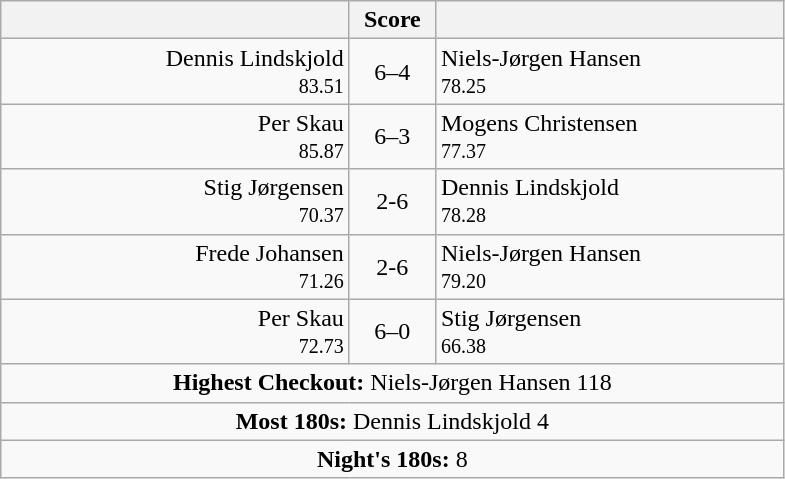<table class=wikitable style="text-align:center">
<tr>
<th width=225></th>
<th width=50>Score</th>
<th width=225></th>
</tr>
<tr align=left>
<td align=right>Dennis Lindskjold<br><small><span>83.51</span></small></td>
<td align=center>6–4</td>
<td>Niels-Jørgen Hansen<br><small><span>78.25</span></small></td>
</tr>
<tr align=left>
<td align=right>Per Skau <br><small><span>85.87</span></small></td>
<td align=center>6–3</td>
<td>Mogens Christensen <br><small><span>77.37</span></small></td>
</tr>
<tr align=left>
<td align=right>Stig Jørgensen <br><small><span>70.37</span></small></td>
<td align=center>2-6</td>
<td>Dennis Lindskjold <br><small><span>78.28</span></small></td>
</tr>
<tr align=left>
<td align=right>Frede Johansen <br><small><span>71.26</span></small></td>
<td align=center>2-6</td>
<td>Niels-Jørgen Hansen<br><small><span>79.20</span></small></td>
</tr>
<tr align=left>
<td align=right>Per Skau <br><small><span>72.73</span></small></td>
<td align=center>6–0</td>
<td>Stig Jørgensen  <br><small><span>66.38</span></small></td>
</tr>
<tr align=center>
<td colspan="3"><strong>Highest Checkout:</strong> Niels-Jørgen Hansen 118</td>
</tr>
<tr align=center>
<td colspan="3"><strong>Most 180s:</strong> Dennis Lindskjold 4</td>
</tr>
<tr align=center>
<td colspan="3"><strong>Night's 180s:</strong> 8</td>
</tr>
</table>
